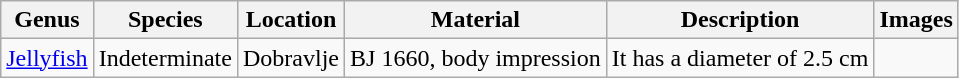<table class="wikitable">
<tr>
<th>Genus</th>
<th>Species</th>
<th>Location</th>
<th>Material</th>
<th>Description</th>
<th>Images</th>
</tr>
<tr>
<td><a href='#'>Jellyfish</a></td>
<td>Indeterminate</td>
<td>Dobravlje</td>
<td>BJ 1660, body impression</td>
<td>It has a diameter of 2.5 cm</td>
<td></td>
</tr>
</table>
